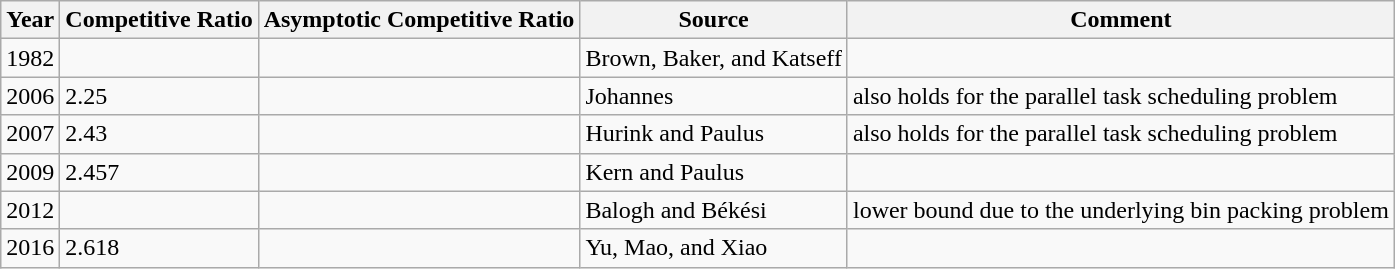<table class="wikitable">
<tr>
<th>Year</th>
<th>Competitive Ratio</th>
<th>Asymptotic Competitive Ratio</th>
<th>Source</th>
<th>Comment</th>
</tr>
<tr>
<td>1982</td>
<td></td>
<td></td>
<td>Brown, Baker, and Katseff</td>
</tr>
<tr>
<td>2006</td>
<td>2.25</td>
<td></td>
<td>Johannes</td>
<td>also holds for the parallel task scheduling problem</td>
</tr>
<tr>
<td>2007</td>
<td>2.43</td>
<td></td>
<td>Hurink and Paulus</td>
<td>also holds for the parallel task scheduling problem</td>
</tr>
<tr>
<td>2009</td>
<td>2.457</td>
<td></td>
<td>Kern and Paulus </td>
</tr>
<tr>
<td>2012</td>
<td></td>
<td></td>
<td>Balogh and Békési</td>
<td>lower bound due to the underlying bin packing problem</td>
</tr>
<tr>
<td>2016</td>
<td>2.618</td>
<td></td>
<td>Yu, Mao, and Xiao</td>
</tr>
</table>
